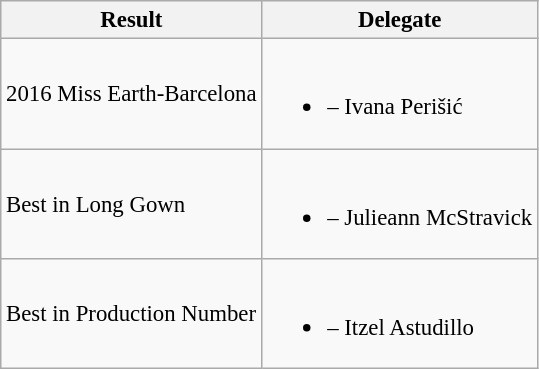<table class="wikitable" style="font-size: 95%;">
<tr>
<th>Result</th>
<th>Delegate</th>
</tr>
<tr>
<td>2016 Miss Earth-Barcelona</td>
<td><br><ul><li> – Ivana Perišić</li></ul></td>
</tr>
<tr>
<td>Best in Long Gown</td>
<td><br><ul><li> – Julieann McStravick</li></ul></td>
</tr>
<tr>
<td>Best in Production Number</td>
<td><br><ul><li> – Itzel Astudillo</li></ul></td>
</tr>
</table>
